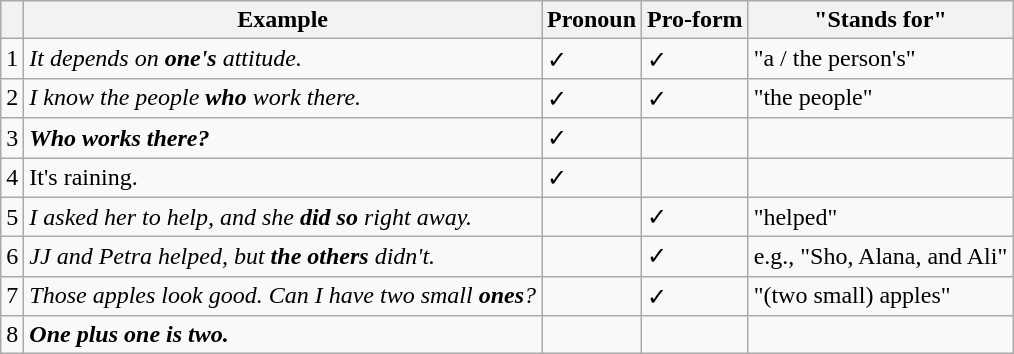<table class="wikitable">
<tr>
<th></th>
<th>Example</th>
<th>Pronoun</th>
<th>Pro-form</th>
<th>"Stands for"</th>
</tr>
<tr>
<td>1</td>
<td><em>It depends on <strong>one's</strong> attitude.</em></td>
<td>✓</td>
<td>✓</td>
<td>"a / the person's"</td>
</tr>
<tr>
<td>2</td>
<td><em>I know the people <strong>who</strong> work there.</em></td>
<td>✓</td>
<td>✓</td>
<td>"the people"</td>
</tr>
<tr>
<td>3</td>
<td><strong><em>Who<strong> works there?<em></td>
<td>✓</td>
<td></td>
<td></td>
</tr>
<tr>
<td>4</td>
<td></em></strong>It</strong>'s raining</em>.</td>
<td>✓</td>
<td></td>
<td></td>
</tr>
<tr>
<td>5</td>
<td><em>I asked her to help, and she <strong>did so</strong> right away.</em></td>
<td></td>
<td>✓</td>
<td>"helped"</td>
</tr>
<tr>
<td>6</td>
<td><em>JJ and Petra helped, but <strong>the others</strong> didn't.</em></td>
<td></td>
<td>✓</td>
<td>e.g., "Sho, Alana, and Ali"</td>
</tr>
<tr>
<td>7</td>
<td><em>Those apples look good. Can I have two small <strong>ones</strong>?</em></td>
<td></td>
<td>✓</td>
<td>"(two small) apples"</td>
</tr>
<tr>
<td>8</td>
<td><strong><em>One<strong> plus one is two.<em></td>
<td></td>
<td></td>
<td></td>
</tr>
</table>
